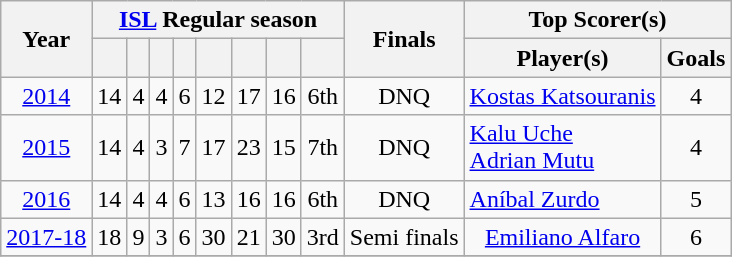<table class="wikitable sortable" style="text-align: center">
<tr>
<th scope="col" rowspan="2">Year</th>
<th colspan=8 class="unsortable"><a href='#'>ISL</a> Regular season</th>
<th scope="col" rowspan=2 class="unsortable">Finals</th>
<th scope="col" colspan=3 class="unsortable">Top Scorer(s)</th>
</tr>
<tr>
<th></th>
<th></th>
<th></th>
<th></th>
<th></th>
<th></th>
<th></th>
<th></th>
<th class="unsortable">Player(s)</th>
<th class="unsortable">Goals</th>
</tr>
<tr>
<td><a href='#'>2014</a></td>
<td>14</td>
<td>4</td>
<td>4</td>
<td>6</td>
<td>12</td>
<td>17</td>
<td>16</td>
<td>6th</td>
<td>DNQ</td>
<td align=left> <a href='#'>Kostas Katsouranis</a></td>
<td>4</td>
</tr>
<tr>
<td><a href='#'>2015</a></td>
<td>14</td>
<td>4</td>
<td>3</td>
<td>7</td>
<td>17</td>
<td>23</td>
<td>15</td>
<td>7th</td>
<td>DNQ</td>
<td align=left> <a href='#'>Kalu Uche</a><br> <a href='#'>Adrian Mutu</a></td>
<td>4</td>
</tr>
<tr>
<td><a href='#'>2016</a></td>
<td>14</td>
<td>4</td>
<td>4</td>
<td>6</td>
<td>13</td>
<td>16</td>
<td>16</td>
<td>6th</td>
<td>DNQ</td>
<td align=left> <a href='#'>Aníbal Zurdo</a></td>
<td>5</td>
</tr>
<tr>
<td><a href='#'>2017-18</a></td>
<td>18</td>
<td>9</td>
<td>3</td>
<td>6</td>
<td>30</td>
<td>21</td>
<td>30</td>
<td>3rd</td>
<td>Semi finals</td>
<td><a href='#'>Emiliano Alfaro</a></td>
<td>6</td>
</tr>
<tr>
</tr>
</table>
